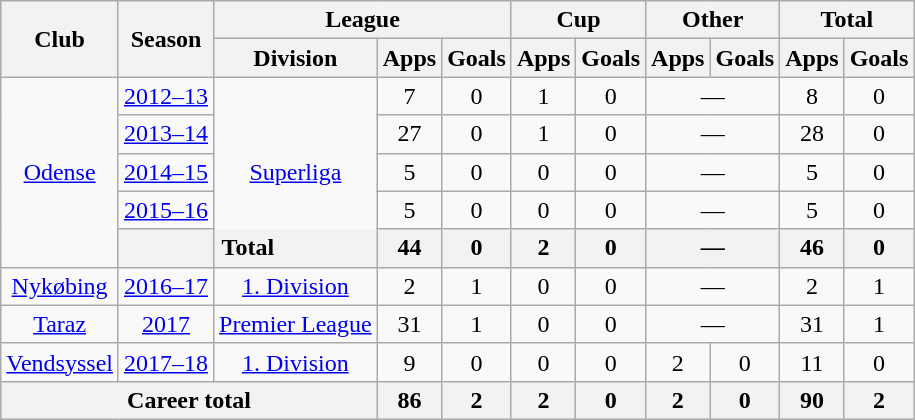<table class="wikitable" style="text-align: center;">
<tr>
<th rowspan="2">Club</th>
<th rowspan="2">Season</th>
<th colspan="3">League</th>
<th colspan="2">Cup</th>
<th colspan="2">Other</th>
<th colspan="2">Total</th>
</tr>
<tr>
<th>Division</th>
<th>Apps</th>
<th>Goals</th>
<th>Apps</th>
<th>Goals</th>
<th>Apps</th>
<th>Goals</th>
<th>Apps</th>
<th>Goals</th>
</tr>
<tr>
<td rowspan="5"><a href='#'>Odense</a></td>
<td><a href='#'>2012–13</a></td>
<td rowspan="5"><a href='#'>Superliga</a></td>
<td>7</td>
<td>0</td>
<td>1</td>
<td>0</td>
<td colspan="2">—</td>
<td>8</td>
<td>0</td>
</tr>
<tr>
<td><a href='#'>2013–14</a></td>
<td>27</td>
<td>0</td>
<td>1</td>
<td>0</td>
<td colspan="2">—</td>
<td>28</td>
<td>0</td>
</tr>
<tr>
<td><a href='#'>2014–15</a></td>
<td>5</td>
<td>0</td>
<td>0</td>
<td>0</td>
<td colspan="2">—</td>
<td>5</td>
<td>0</td>
</tr>
<tr>
<td><a href='#'>2015–16</a></td>
<td>5</td>
<td>0</td>
<td>0</td>
<td>0</td>
<td colspan="2">—</td>
<td>5</td>
<td>0</td>
</tr>
<tr>
<th colspan="2">Total</th>
<th>44</th>
<th>0</th>
<th>2</th>
<th>0</th>
<th colspan="2">—</th>
<th>46</th>
<th>0</th>
</tr>
<tr>
<td><a href='#'>Nykøbing</a></td>
<td><a href='#'>2016–17</a></td>
<td><a href='#'>1. Division</a></td>
<td>2</td>
<td>1</td>
<td>0</td>
<td>0</td>
<td colspan="2">—</td>
<td>2</td>
<td>1</td>
</tr>
<tr>
<td><a href='#'>Taraz</a></td>
<td><a href='#'>2017</a></td>
<td><a href='#'>Premier League</a></td>
<td>31</td>
<td>1</td>
<td>0</td>
<td>0</td>
<td colspan="2">—</td>
<td>31</td>
<td>1</td>
</tr>
<tr>
<td><a href='#'>Vendsyssel</a></td>
<td><a href='#'>2017–18</a></td>
<td><a href='#'>1. Division</a></td>
<td>9</td>
<td>0</td>
<td>0</td>
<td>0</td>
<td>2</td>
<td>0</td>
<td>11</td>
<td>0</td>
</tr>
<tr>
<th colspan="3">Career total</th>
<th>86</th>
<th>2</th>
<th>2</th>
<th>0</th>
<th>2</th>
<th>0</th>
<th>90</th>
<th>2</th>
</tr>
</table>
